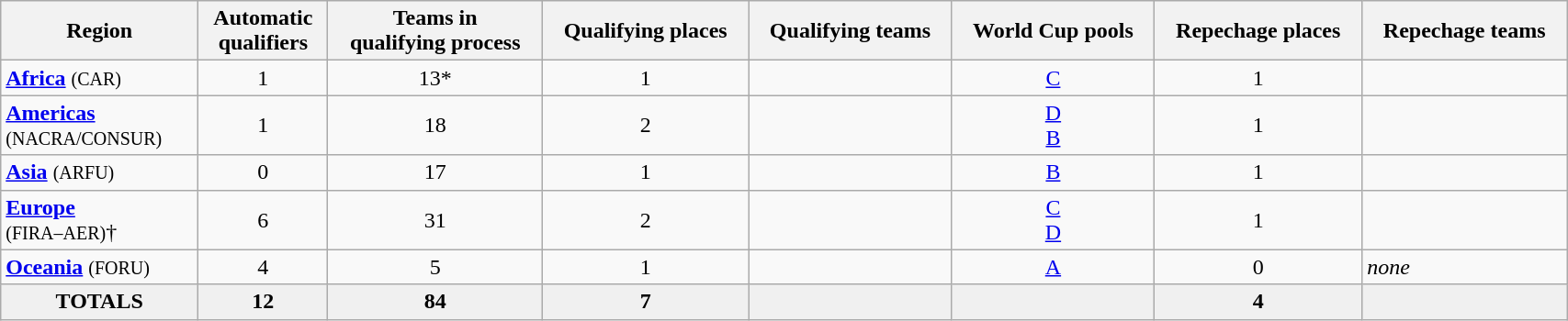<table class=wikitable style="width:90%; text-align:center;">
<tr>
<th>Region</th>
<th>Automatic <br> qualifiers</th>
<th>Teams in <br> qualifying process</th>
<th>Qualifying places</th>
<th>Qualifying teams</th>
<th>World Cup pools</th>
<th>Repechage places</th>
<th>Repechage teams</th>
</tr>
<tr>
<td style="text-align:left;"><strong><a href='#'>Africa</a></strong> <small>(CAR)</small></td>
<td>1</td>
<td>13*</td>
<td>1</td>
<td style="text-align:left;"></td>
<td><a href='#'>C</a></td>
<td>1</td>
<td style="text-align:left;"></td>
</tr>
<tr>
<td style="text-align:left;"><strong><a href='#'>Americas</a></strong><br><small>(NACRA/CONSUR)</small></td>
<td>1</td>
<td>18</td>
<td>2</td>
<td style="text-align:left;"> <br> </td>
<td><a href='#'>D</a><br><a href='#'>B</a></td>
<td>1</td>
<td style="text-align:left;"><strong></strong></td>
</tr>
<tr>
<td style="text-align:left;"><strong><a href='#'>Asia</a></strong> <small>(ARFU)</small></td>
<td>0</td>
<td>17</td>
<td>1</td>
<td style="text-align:left;"></td>
<td><a href='#'>B</a></td>
<td>1</td>
<td style="text-align:left;"></td>
</tr>
<tr>
<td style="text-align:left;"><strong><a href='#'>Europe</a></strong><br><small>(FIRA–AER)</small>†</td>
<td>6</td>
<td>31</td>
<td>2</td>
<td style="text-align:left;"><br></td>
<td><a href='#'>C</a><br><a href='#'>D</a></td>
<td>1</td>
<td style="text-align:left;"></td>
</tr>
<tr>
<td style="text-align:left;"><strong><a href='#'>Oceania</a></strong> <small>(FORU)</small></td>
<td>4</td>
<td>5</td>
<td>1</td>
<td style="text-align:left;"></td>
<td><a href='#'>A</a></td>
<td>0</td>
<td style="text-align:left;"> <em>none</em></td>
</tr>
<tr style="background:#f0f0f0; font-weight:bold;">
<td>TOTALS</td>
<td>12</td>
<td>84</td>
<td>7</td>
<td></td>
<td></td>
<td>4</td>
<td></td>
</tr>
</table>
